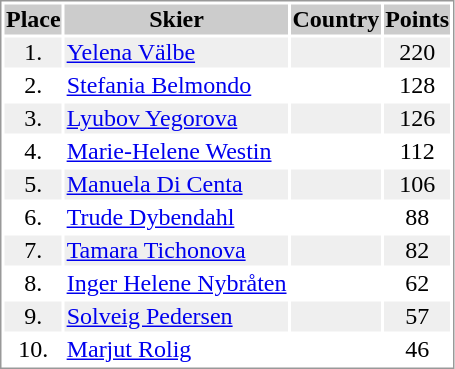<table border="0" style="border: 1px solid #999; background-color:#FFFFFF; text-align:center">
<tr align="center" bgcolor="#CCCCCC">
<th>Place</th>
<th>Skier</th>
<th>Country</th>
<th>Points</th>
</tr>
<tr bgcolor="#EFEFEF">
<td>1.</td>
<td align="left"><a href='#'>Yelena Välbe</a></td>
<td align="left"></td>
<td>220</td>
</tr>
<tr>
<td>2.</td>
<td align="left"><a href='#'>Stefania Belmondo</a></td>
<td align="left"></td>
<td>128</td>
</tr>
<tr bgcolor="#EFEFEF">
<td>3.</td>
<td align="left"><a href='#'>Lyubov Yegorova</a></td>
<td align="left"></td>
<td>126</td>
</tr>
<tr>
<td>4.</td>
<td align="left"><a href='#'>Marie-Helene Westin</a></td>
<td align="left"></td>
<td>112</td>
</tr>
<tr bgcolor="#EFEFEF">
<td>5.</td>
<td align="left"><a href='#'>Manuela Di Centa</a></td>
<td align="left"></td>
<td>106</td>
</tr>
<tr>
<td>6.</td>
<td align="left"><a href='#'>Trude Dybendahl</a></td>
<td align="left"></td>
<td>88</td>
</tr>
<tr bgcolor="#EFEFEF">
<td>7.</td>
<td align="left"><a href='#'>Tamara Tichonova</a></td>
<td align="left"></td>
<td>82</td>
</tr>
<tr>
<td>8.</td>
<td align="left"><a href='#'>Inger Helene Nybråten</a></td>
<td align="left"></td>
<td>62</td>
</tr>
<tr bgcolor="#EFEFEF">
<td>9.</td>
<td align="left"><a href='#'>Solveig Pedersen</a></td>
<td align="left"></td>
<td>57</td>
</tr>
<tr>
<td>10.</td>
<td align="left"><a href='#'>Marjut Rolig</a></td>
<td align="left"></td>
<td>46</td>
</tr>
</table>
